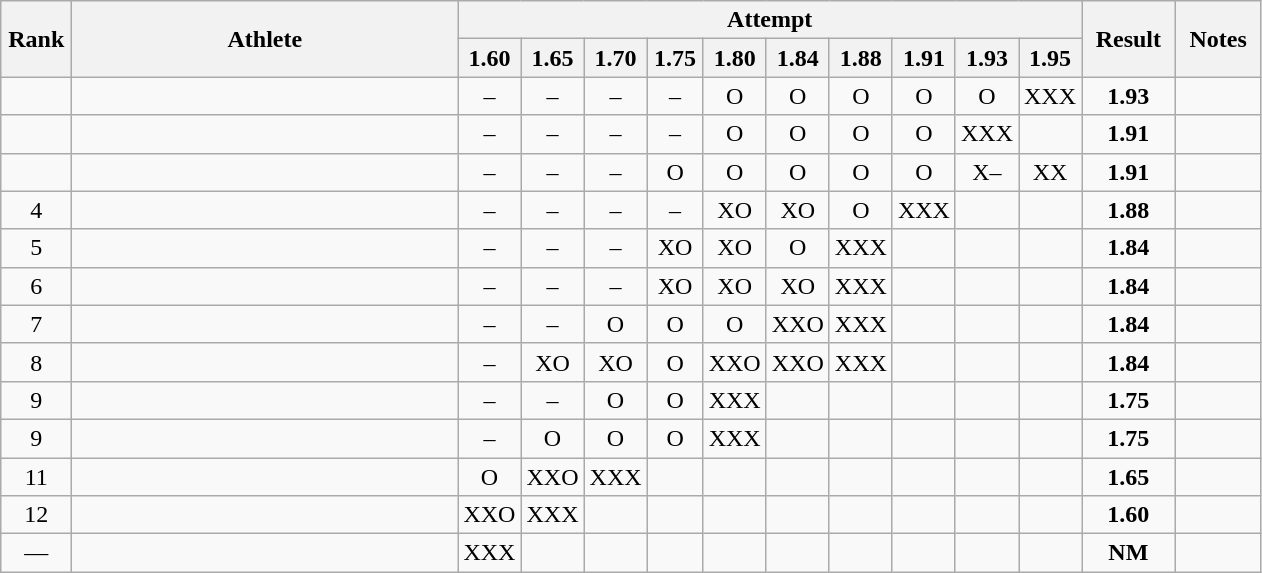<table class="wikitable" style="text-align:center">
<tr>
<th rowspan=2 width=40>Rank</th>
<th rowspan=2 width=250>Athlete</th>
<th colspan=10>Attempt</th>
<th rowspan=2 width=55>Result</th>
<th rowspan=2 width=50>Notes</th>
</tr>
<tr>
<th width=30>1.60</th>
<th width=30>1.65</th>
<th width=30>1.70</th>
<th width=30>1.75</th>
<th width=30>1.80</th>
<th width=30>1.84</th>
<th width=30>1.88</th>
<th width=30>1.91</th>
<th width=30>1.93</th>
<th width=30>1.95</th>
</tr>
<tr>
<td></td>
<td align=left></td>
<td>–</td>
<td>–</td>
<td>–</td>
<td>–</td>
<td>O</td>
<td>O</td>
<td>O</td>
<td>O</td>
<td>O</td>
<td>XXX</td>
<td><strong>1.93</strong></td>
<td></td>
</tr>
<tr>
<td></td>
<td align=left></td>
<td>–</td>
<td>–</td>
<td>–</td>
<td>–</td>
<td>O</td>
<td>O</td>
<td>O</td>
<td>O</td>
<td>XXX</td>
<td></td>
<td><strong>1.91</strong></td>
<td></td>
</tr>
<tr>
<td></td>
<td align=left></td>
<td>–</td>
<td>–</td>
<td>–</td>
<td>O</td>
<td>O</td>
<td>O</td>
<td>O</td>
<td>O</td>
<td>X–</td>
<td>XX</td>
<td><strong>1.91</strong></td>
<td></td>
</tr>
<tr>
<td>4</td>
<td align=left></td>
<td>–</td>
<td>–</td>
<td>–</td>
<td>–</td>
<td>XO</td>
<td>XO</td>
<td>O</td>
<td>XXX</td>
<td></td>
<td></td>
<td><strong>1.88</strong></td>
<td></td>
</tr>
<tr>
<td>5</td>
<td align=left></td>
<td>–</td>
<td>–</td>
<td>–</td>
<td>XO</td>
<td>XO</td>
<td>O</td>
<td>XXX</td>
<td></td>
<td></td>
<td></td>
<td><strong>1.84</strong></td>
<td></td>
</tr>
<tr>
<td>6</td>
<td align=left></td>
<td>–</td>
<td>–</td>
<td>–</td>
<td>XO</td>
<td>XO</td>
<td>XO</td>
<td>XXX</td>
<td></td>
<td></td>
<td></td>
<td><strong>1.84</strong></td>
<td></td>
</tr>
<tr>
<td>7</td>
<td align=left></td>
<td>–</td>
<td>–</td>
<td>O</td>
<td>O</td>
<td>O</td>
<td>XXO</td>
<td>XXX</td>
<td></td>
<td></td>
<td></td>
<td><strong>1.84</strong></td>
<td></td>
</tr>
<tr>
<td>8</td>
<td align=left></td>
<td>–</td>
<td>XO</td>
<td>XO</td>
<td>O</td>
<td>XXO</td>
<td>XXO</td>
<td>XXX</td>
<td></td>
<td></td>
<td></td>
<td><strong>1.84</strong></td>
<td></td>
</tr>
<tr>
<td>9</td>
<td align=left></td>
<td>–</td>
<td>–</td>
<td>O</td>
<td>O</td>
<td>XXX</td>
<td></td>
<td></td>
<td></td>
<td></td>
<td></td>
<td><strong>1.75</strong></td>
<td></td>
</tr>
<tr>
<td>9</td>
<td align=left></td>
<td>–</td>
<td>O</td>
<td>O</td>
<td>O</td>
<td>XXX</td>
<td></td>
<td></td>
<td></td>
<td></td>
<td></td>
<td><strong>1.75</strong></td>
<td></td>
</tr>
<tr>
<td>11</td>
<td align=left></td>
<td>O</td>
<td>XXO</td>
<td>XXX</td>
<td></td>
<td></td>
<td></td>
<td></td>
<td></td>
<td></td>
<td></td>
<td><strong>1.65</strong></td>
<td></td>
</tr>
<tr>
<td>12</td>
<td align=left></td>
<td>XXO</td>
<td>XXX</td>
<td></td>
<td></td>
<td></td>
<td></td>
<td></td>
<td></td>
<td></td>
<td></td>
<td><strong>1.60</strong></td>
<td></td>
</tr>
<tr>
<td>—</td>
<td align=left></td>
<td>XXX</td>
<td></td>
<td></td>
<td></td>
<td></td>
<td></td>
<td></td>
<td></td>
<td></td>
<td></td>
<td><strong>NM</strong></td>
<td></td>
</tr>
</table>
